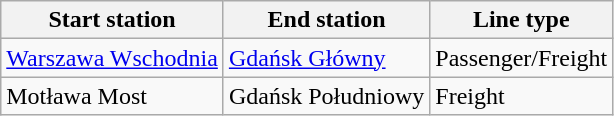<table class="wikitable">
<tr>
<th>Start station</th>
<th>End station</th>
<th>Line type</th>
</tr>
<tr>
<td><a href='#'>Warszawa Wschodnia</a></td>
<td><a href='#'>Gdańsk Główny</a></td>
<td>Passenger/Freight</td>
</tr>
<tr>
<td>Motława Most</td>
<td>Gdańsk Południowy</td>
<td>Freight</td>
</tr>
</table>
